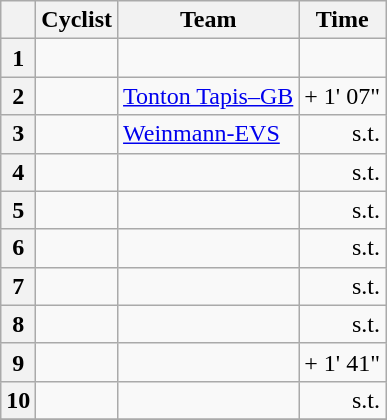<table class=wikitable>
<tr>
<th></th>
<th>Cyclist</th>
<th>Team</th>
<th>Time</th>
</tr>
<tr>
<th align="center">1</th>
<td></td>
<td></td>
<td align="right"></td>
</tr>
<tr>
<th align="center">2</th>
<td></td>
<td><a href='#'>Tonton Tapis–GB</a></td>
<td align="right">+ 1' 07"</td>
</tr>
<tr>
<th align="center">3</th>
<td></td>
<td><a href='#'>Weinmann-EVS</a></td>
<td align="right">s.t.</td>
</tr>
<tr>
<th align="center">4</th>
<td></td>
<td></td>
<td align="right">s.t.</td>
</tr>
<tr>
<th align="center">5</th>
<td></td>
<td></td>
<td align="right">s.t.</td>
</tr>
<tr>
<th align="center">6</th>
<td></td>
<td></td>
<td align="right">s.t.</td>
</tr>
<tr>
<th align="center">7</th>
<td></td>
<td></td>
<td align="right">s.t.</td>
</tr>
<tr>
<th align="center">8</th>
<td></td>
<td></td>
<td align="right">s.t.</td>
</tr>
<tr>
<th align="center">9</th>
<td></td>
<td></td>
<td align="right">+ 1' 41"</td>
</tr>
<tr>
<th align="center">10</th>
<td></td>
<td></td>
<td align="right">s.t.</td>
</tr>
<tr>
</tr>
</table>
